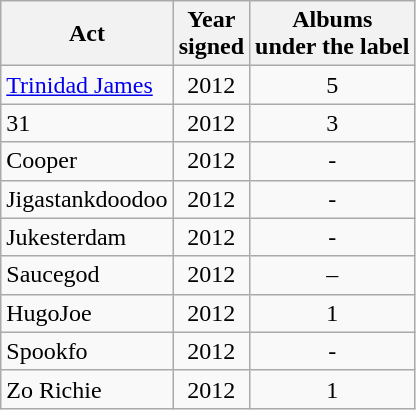<table class="wikitable">
<tr>
<th style="text-align:center;">Act </th>
<th style="text-align:center;">Year <br>signed</th>
<th style="text-align:center;">Albums <br>under the label</th>
</tr>
<tr>
<td><a href='#'>Trinidad James</a></td>
<td style="text-align:center;">2012</td>
<td style="text-align:center;">5</td>
</tr>
<tr>
<td>31</td>
<td style="text-align:center;">2012</td>
<td style="text-align:center;">3</td>
</tr>
<tr>
<td>Cooper</td>
<td style="text-align:center;">2012</td>
<td style="text-align:center;">-</td>
</tr>
<tr>
<td>Jigastankdoodoo</td>
<td style="text-align:center;">2012</td>
<td style="text-align:center;">-</td>
</tr>
<tr>
<td>Jukesterdam</td>
<td style="text-align:center;">2012</td>
<td style="text-align:center;">-</td>
</tr>
<tr>
<td>Saucegod</td>
<td style="text-align:center;">2012</td>
<td style="text-align:center;">–</td>
</tr>
<tr>
<td>HugoJoe</td>
<td style="text-align:center;">2012</td>
<td style="text-align:center;">1</td>
</tr>
<tr>
<td>Spookfo</td>
<td style="text-align:center;">2012</td>
<td style="text-align:center;">-</td>
</tr>
<tr>
<td>Zo Richie</td>
<td style="text-align:center;">2012</td>
<td style="text-align:center;">1</td>
</tr>
</table>
